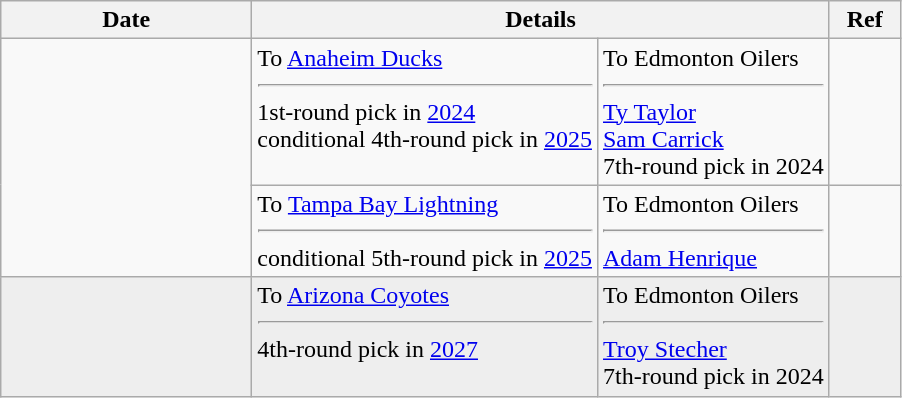<table class="wikitable">
<tr>
<th style="width: 10em;">Date</th>
<th colspan=2>Details</th>
<th style="width: 2.5em;">Ref</th>
</tr>
<tr>
<td rowspan=2></td>
<td valign="top">To <a href='#'>Anaheim Ducks</a><hr>1st-round pick in <a href='#'>2024</a><br>conditional 4th-round pick in <a href='#'>2025</a></td>
<td valign="top">To Edmonton Oilers<hr><a href='#'>Ty Taylor</a><br><a href='#'>Sam Carrick</a><br>7th-round pick in 2024</td>
<td></td>
</tr>
<tr>
<td valign="top">To <a href='#'>Tampa Bay Lightning</a><hr>conditional 5th-round pick in <a href='#'>2025</a></td>
<td valign="top">To Edmonton Oilers<hr><a href='#'>Adam Henrique</a></td>
<td></td>
</tr>
<tr style="background:#eeeeee">
<td></td>
<td valign="top">To <a href='#'>Arizona Coyotes</a><hr>4th-round pick in <a href='#'>2027</a></td>
<td valign="top">To Edmonton Oilers<hr><a href='#'>Troy Stecher</a><br>7th-round pick in 2024</td>
<td></td>
</tr>
</table>
